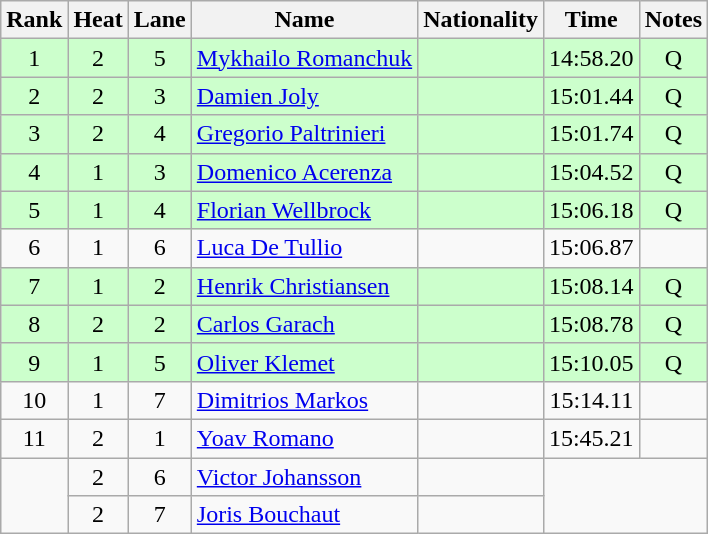<table class="wikitable sortable" style="text-align:center">
<tr>
<th>Rank</th>
<th>Heat</th>
<th>Lane</th>
<th>Name</th>
<th>Nationality</th>
<th>Time</th>
<th>Notes</th>
</tr>
<tr bgcolor=ccffcc>
<td>1</td>
<td>2</td>
<td>5</td>
<td align=left><a href='#'>Mykhailo Romanchuk</a></td>
<td align=left></td>
<td>14:58.20</td>
<td>Q</td>
</tr>
<tr bgcolor=ccffcc>
<td>2</td>
<td>2</td>
<td>3</td>
<td align=left><a href='#'>Damien Joly</a></td>
<td align=left></td>
<td>15:01.44</td>
<td>Q</td>
</tr>
<tr bgcolor=ccffcc>
<td>3</td>
<td>2</td>
<td>4</td>
<td align=left><a href='#'>Gregorio Paltrinieri</a></td>
<td align=left></td>
<td>15:01.74</td>
<td>Q</td>
</tr>
<tr bgcolor=ccffcc>
<td>4</td>
<td>1</td>
<td>3</td>
<td align=left><a href='#'>Domenico Acerenza</a></td>
<td align=left></td>
<td>15:04.52</td>
<td>Q</td>
</tr>
<tr bgcolor=ccffcc>
<td>5</td>
<td>1</td>
<td>4</td>
<td align=left><a href='#'>Florian Wellbrock</a></td>
<td align=left></td>
<td>15:06.18</td>
<td>Q</td>
</tr>
<tr>
<td>6</td>
<td>1</td>
<td>6</td>
<td align=left><a href='#'>Luca De Tullio</a></td>
<td align=left></td>
<td>15:06.87</td>
<td></td>
</tr>
<tr bgcolor=ccffcc>
<td>7</td>
<td>1</td>
<td>2</td>
<td align=left><a href='#'>Henrik Christiansen</a></td>
<td align=left></td>
<td>15:08.14</td>
<td>Q</td>
</tr>
<tr bgcolor=ccffcc>
<td>8</td>
<td>2</td>
<td>2</td>
<td align=left><a href='#'>Carlos Garach</a></td>
<td align=left></td>
<td>15:08.78</td>
<td>Q</td>
</tr>
<tr bgcolor=ccffcc>
<td>9</td>
<td>1</td>
<td>5</td>
<td align=left><a href='#'>Oliver Klemet</a></td>
<td align=left></td>
<td>15:10.05</td>
<td>Q</td>
</tr>
<tr>
<td>10</td>
<td>1</td>
<td>7</td>
<td align=left><a href='#'>Dimitrios Markos</a></td>
<td align=left></td>
<td>15:14.11</td>
<td></td>
</tr>
<tr>
<td>11</td>
<td>2</td>
<td>1</td>
<td align=left><a href='#'>Yoav Romano</a></td>
<td align=left></td>
<td>15:45.21</td>
<td></td>
</tr>
<tr>
<td rowspan=2></td>
<td>2</td>
<td>6</td>
<td align=left><a href='#'>Victor Johansson</a></td>
<td align=left></td>
<td colspan=2 rowspan=2></td>
</tr>
<tr>
<td>2</td>
<td>7</td>
<td align=left><a href='#'>Joris Bouchaut</a></td>
<td align=left></td>
</tr>
</table>
